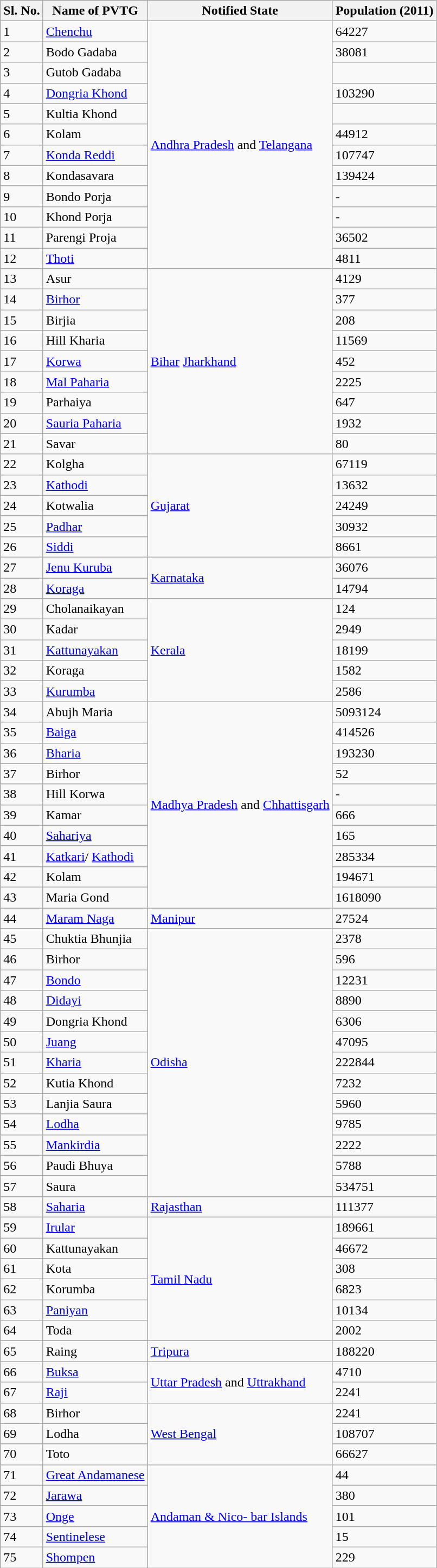<table class="wikitable sortable">
<tr>
<th>Sl. No.</th>
<th>Name of PVTG</th>
<th>Notified State</th>
<th>Population (2011)</th>
</tr>
<tr>
<td>1</td>
<td><a href='#'>Chenchu</a></td>
<td rowspan="12"><a href='#'>Andhra Pradesh</a> and <a href='#'>Telangana</a></td>
<td>64227</td>
</tr>
<tr>
<td>2</td>
<td>Bodo Gadaba</td>
<td>38081</td>
</tr>
<tr>
<td>3</td>
<td>Gutob Gadaba</td>
<td></td>
</tr>
<tr>
<td>4</td>
<td><a href='#'>Dongria Khond</a></td>
<td>103290</td>
</tr>
<tr>
<td>5</td>
<td>Kultia Khond</td>
<td></td>
</tr>
<tr>
<td>6</td>
<td>Kolam</td>
<td>44912</td>
</tr>
<tr>
<td>7</td>
<td><a href='#'>Konda Reddi</a></td>
<td>107747</td>
</tr>
<tr>
<td>8</td>
<td>Kondasavara</td>
<td>139424</td>
</tr>
<tr>
<td>9</td>
<td>Bondo Porja</td>
<td>-</td>
</tr>
<tr>
<td>10</td>
<td>Khond Porja</td>
<td>-</td>
</tr>
<tr>
<td>11</td>
<td>Parengi Proja</td>
<td>36502</td>
</tr>
<tr>
<td>12</td>
<td><a href='#'>Thoti</a></td>
<td>4811</td>
</tr>
<tr>
<td>13</td>
<td>Asur</td>
<td rowspan="9"><a href='#'>Bihar</a> <a href='#'>Jharkhand</a></td>
<td>4129</td>
</tr>
<tr>
<td>14</td>
<td><a href='#'>Birhor</a></td>
<td>377</td>
</tr>
<tr>
<td>15</td>
<td>Birjia</td>
<td>208</td>
</tr>
<tr>
<td>16</td>
<td>Hill Kharia</td>
<td>11569</td>
</tr>
<tr>
<td>17</td>
<td><a href='#'>Korwa</a></td>
<td>452</td>
</tr>
<tr>
<td>18</td>
<td><a href='#'>Mal Paharia</a></td>
<td>2225</td>
</tr>
<tr>
<td>19</td>
<td>Parhaiya</td>
<td>647</td>
</tr>
<tr>
<td>20</td>
<td><a href='#'>Sauria Paharia</a></td>
<td>1932</td>
</tr>
<tr>
<td>21</td>
<td>Savar</td>
<td>80</td>
</tr>
<tr>
<td>22</td>
<td>Kolgha</td>
<td rowspan="5"><a href='#'>Gujarat</a></td>
<td>67119</td>
</tr>
<tr>
<td>23</td>
<td><a href='#'>Kathodi</a></td>
<td>13632</td>
</tr>
<tr>
<td>24</td>
<td>Kotwalia</td>
<td>24249</td>
</tr>
<tr>
<td>25</td>
<td><a href='#'>Padhar</a></td>
<td>30932</td>
</tr>
<tr>
<td>26</td>
<td><a href='#'>Siddi</a></td>
<td>8661</td>
</tr>
<tr>
<td>27</td>
<td><a href='#'>Jenu Kuruba</a></td>
<td rowspan="2"><a href='#'>Karnataka</a></td>
<td>36076</td>
</tr>
<tr>
<td>28</td>
<td><a href='#'>Koraga</a></td>
<td>14794</td>
</tr>
<tr>
<td>29</td>
<td>Cholanaikayan</td>
<td rowspan="5"><a href='#'>Kerala</a></td>
<td>124</td>
</tr>
<tr>
<td>30</td>
<td>Kadar</td>
<td>2949</td>
</tr>
<tr>
<td>31</td>
<td><a href='#'>Kattunayakan</a></td>
<td>18199</td>
</tr>
<tr>
<td>32</td>
<td>Koraga</td>
<td>1582</td>
</tr>
<tr>
<td>33</td>
<td><a href='#'>Kurumba</a></td>
<td>2586</td>
</tr>
<tr>
<td>34</td>
<td>Abujh Maria</td>
<td rowspan="10"><a href='#'>Madhya Pradesh</a> and <a href='#'>Chhattisgarh</a></td>
<td>5093124</td>
</tr>
<tr>
<td>35</td>
<td><a href='#'>Baiga</a></td>
<td>414526</td>
</tr>
<tr>
<td>36</td>
<td><a href='#'>Bharia</a></td>
<td>193230</td>
</tr>
<tr>
<td>37</td>
<td>Birhor</td>
<td>52</td>
</tr>
<tr>
<td>38</td>
<td>Hill Korwa</td>
<td>-</td>
</tr>
<tr>
<td>39</td>
<td>Kamar</td>
<td>666</td>
</tr>
<tr>
<td>40</td>
<td><a href='#'>Sahariya</a></td>
<td>165</td>
</tr>
<tr>
<td>41</td>
<td><a href='#'>Katkari</a>/ <a href='#'>Kathodi</a></td>
<td>285334</td>
</tr>
<tr>
<td>42</td>
<td>Kolam</td>
<td>194671</td>
</tr>
<tr>
<td>43</td>
<td>Maria Gond</td>
<td>1618090</td>
</tr>
<tr>
<td>44</td>
<td><a href='#'>Maram Naga</a></td>
<td><a href='#'>Manipur</a></td>
<td>27524</td>
</tr>
<tr>
<td>45</td>
<td>Chuktia Bhunjia</td>
<td rowspan="13"><a href='#'>Odisha</a></td>
<td>2378</td>
</tr>
<tr>
<td>46</td>
<td>Birhor</td>
<td>596</td>
</tr>
<tr>
<td>47</td>
<td><a href='#'>Bondo</a></td>
<td>12231</td>
</tr>
<tr>
<td>48</td>
<td><a href='#'>Didayi</a></td>
<td>8890</td>
</tr>
<tr>
<td>49</td>
<td>Dongria Khond</td>
<td>6306</td>
</tr>
<tr>
<td>50</td>
<td><a href='#'>Juang</a></td>
<td>47095</td>
</tr>
<tr>
<td>51</td>
<td><a href='#'>Kharia</a></td>
<td>222844</td>
</tr>
<tr>
<td>52</td>
<td>Kutia Khond</td>
<td>7232</td>
</tr>
<tr>
<td>53</td>
<td>Lanjia Saura</td>
<td>5960</td>
</tr>
<tr>
<td>54</td>
<td><a href='#'>Lodha</a></td>
<td>9785</td>
</tr>
<tr>
<td>55</td>
<td><a href='#'>Mankirdia</a></td>
<td>2222</td>
</tr>
<tr>
<td>56</td>
<td>Paudi Bhuya</td>
<td>5788</td>
</tr>
<tr>
<td>57</td>
<td>Saura</td>
<td>534751</td>
</tr>
<tr>
<td>58</td>
<td><a href='#'>Saharia</a></td>
<td><a href='#'>Rajasthan</a></td>
<td>111377</td>
</tr>
<tr>
<td>59</td>
<td><a href='#'>Irular</a></td>
<td rowspan="6"><a href='#'>Tamil Nadu</a></td>
<td>189661</td>
</tr>
<tr>
<td>60</td>
<td>Kattunayakan</td>
<td>46672</td>
</tr>
<tr>
<td>61</td>
<td>Kota</td>
<td>308</td>
</tr>
<tr>
<td>62</td>
<td>Korumba</td>
<td>6823</td>
</tr>
<tr>
<td>63</td>
<td><a href='#'>Paniyan</a></td>
<td>10134</td>
</tr>
<tr>
<td>64</td>
<td>Toda</td>
<td>2002</td>
</tr>
<tr>
<td>65</td>
<td>Raing</td>
<td><a href='#'>Tripura</a></td>
<td>188220</td>
</tr>
<tr>
<td>66</td>
<td><a href='#'>Buksa</a></td>
<td rowspan="2"><a href='#'>Uttar Pradesh</a> and <a href='#'>Uttrakhand</a></td>
<td>4710</td>
</tr>
<tr>
<td>67</td>
<td><a href='#'>Raji</a></td>
<td>2241</td>
</tr>
<tr>
<td>68</td>
<td>Birhor</td>
<td rowspan="3"><a href='#'>West Bengal</a></td>
<td>2241</td>
</tr>
<tr>
<td>69</td>
<td>Lodha</td>
<td>108707</td>
</tr>
<tr>
<td>70</td>
<td>Toto</td>
<td>66627</td>
</tr>
<tr>
<td>71</td>
<td><a href='#'>Great Andamanese</a></td>
<td rowspan="5"><a href='#'>Andaman & Nico- bar Islands</a></td>
<td>44</td>
</tr>
<tr>
<td>72</td>
<td><a href='#'>Jarawa</a></td>
<td>380</td>
</tr>
<tr>
<td>73</td>
<td><a href='#'>Onge</a></td>
<td>101</td>
</tr>
<tr>
<td>74</td>
<td><a href='#'>Sentinelese</a></td>
<td>15</td>
</tr>
<tr>
<td>75</td>
<td><a href='#'>Shompen</a></td>
<td>229</td>
</tr>
</table>
